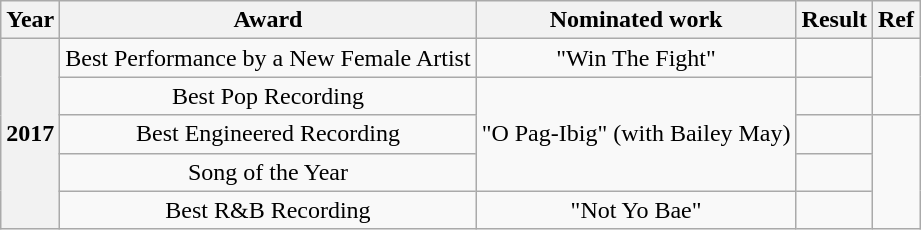<table class="wikitable sortable" style=text-align:center>
<tr>
<th>Year</th>
<th>Award</th>
<th>Nominated work</th>
<th>Result</th>
<th>Ref</th>
</tr>
<tr>
<th rowspan="5">2017</th>
<td>Best Performance by a New Female Artist</td>
<td align=center>"Win The Fight"</td>
<td></td>
<td rowspan="2"></td>
</tr>
<tr>
<td>Best Pop Recording</td>
<td align=center rowspan="3">"O Pag-Ibig" (with Bailey May)</td>
<td></td>
</tr>
<tr>
<td>Best Engineered Recording</td>
<td></td>
<td rowspan="3"></td>
</tr>
<tr>
<td>Song of the Year</td>
<td></td>
</tr>
<tr>
<td>Best R&B Recording</td>
<td align=center>"Not Yo Bae"</td>
<td></td>
</tr>
</table>
